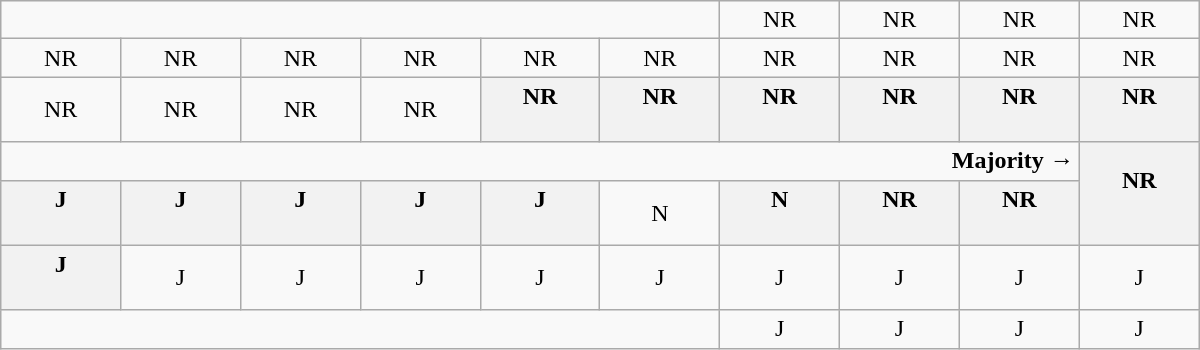<table class="wikitable" style="text-align:center" width=800px>
<tr>
<td colspan=6></td>
<td>NR</td>
<td>NR</td>
<td>NR</td>
<td>NR</td>
</tr>
<tr>
<td width=50px >NR</td>
<td width=50px >NR</td>
<td width=50px >NR</td>
<td width=50px >NR</td>
<td width=50px >NR</td>
<td width=50px >NR</td>
<td width=50px >NR</td>
<td width=50px >NR</td>
<td width=50px >NR</td>
<td width=50px >NR</td>
</tr>
<tr>
<td>NR</td>
<td>NR</td>
<td>NR</td>
<td>NR</td>
<th>NR<br><br></th>
<th>NR<br><br></th>
<th>NR<br><br></th>
<th>NR<br><br></th>
<th>NR<br><br></th>
<th>NR<br><br></th>
</tr>
<tr>
<td colspan=9 align=right><strong>Majority →</strong></td>
<th rowspan=2 >NR<br><br></th>
</tr>
<tr>
<th>J<br><br></th>
<th>J<br><br></th>
<th>J<br><br></th>
<th>J<br><br></th>
<th>J<br><br></th>
<td>N</td>
<th>N<br><br></th>
<th>NR<br><br></th>
<th>NR<br><br></th>
</tr>
<tr>
<th>J<br><br></th>
<td>J</td>
<td>J</td>
<td>J</td>
<td>J</td>
<td>J</td>
<td>J</td>
<td>J</td>
<td>J</td>
<td>J</td>
</tr>
<tr>
<td colspan=6></td>
<td>J</td>
<td>J</td>
<td>J</td>
<td>J</td>
</tr>
</table>
